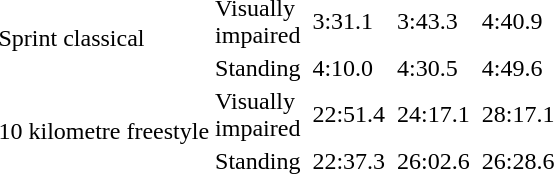<table>
<tr>
<td rowspan=2>Sprint classical<br></td>
<td>Visually<br>impaired</td>
<td></td>
<td>3:31.1</td>
<td></td>
<td>3:43.3</td>
<td></td>
<td>4:40.9</td>
</tr>
<tr>
<td>Standing</td>
<td></td>
<td>4:10.0</td>
<td></td>
<td>4:30.5</td>
<td></td>
<td>4:49.6</td>
</tr>
<tr>
<td rowspan=2>10 kilometre freestyle<br></td>
<td>Visually<br>impaired</td>
<td></td>
<td>22:51.4</td>
<td></td>
<td>24:17.1</td>
<td></td>
<td>28:17.1</td>
</tr>
<tr>
<td>Standing</td>
<td></td>
<td>22:37.3</td>
<td></td>
<td>26:02.6</td>
<td></td>
<td>26:28.6</td>
</tr>
</table>
